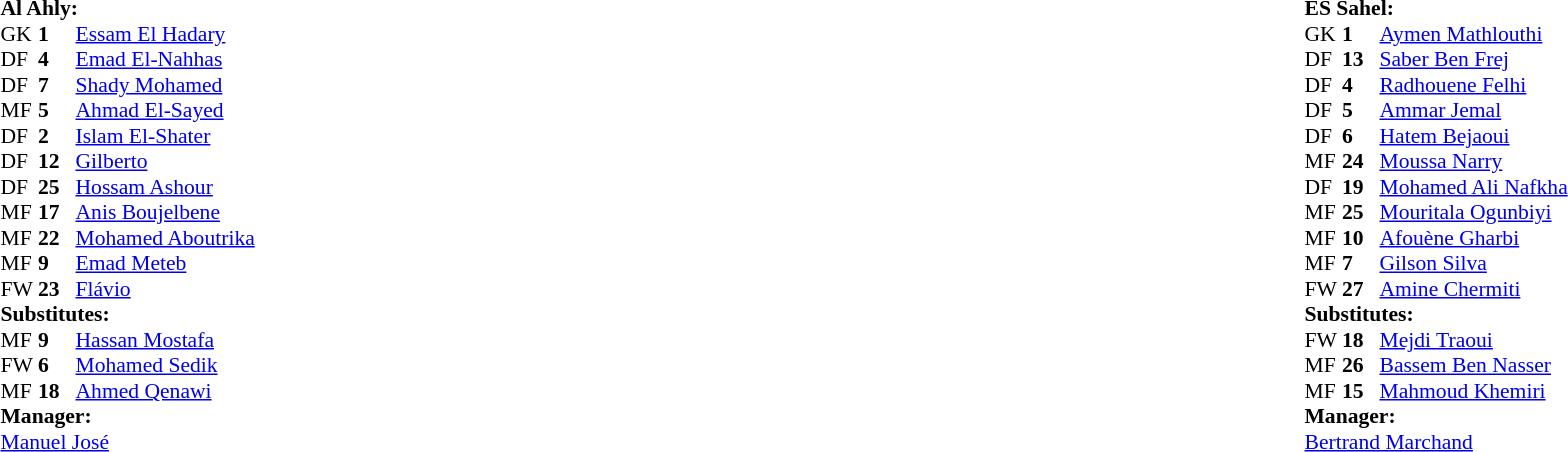<table width="100%">
<tr>
<td valign="top" width="52%"><br><table style="font-size: 90%" cellspacing="0" cellpadding="0">
<tr>
<td colspan="4"><strong>Al Ahly:</strong></td>
</tr>
<tr>
<th width=25></th>
<th width=25></th>
</tr>
<tr>
<td>GK</td>
<td><strong>1</strong></td>
<td> <a href='#'>Essam El Hadary</a></td>
</tr>
<tr>
<td>DF</td>
<td><strong>4</strong></td>
<td> <a href='#'>Emad El-Nahhas</a></td>
<td></td>
</tr>
<tr>
<td>DF</td>
<td><strong>7</strong></td>
<td> <a href='#'>Shady Mohamed</a></td>
</tr>
<tr>
<td>MF</td>
<td><strong>5</strong></td>
<td> <a href='#'>Ahmad El-Sayed</a></td>
</tr>
<tr>
<td>DF</td>
<td><strong>2</strong></td>
<td> <a href='#'>Islam El-Shater</a></td>
<td></td>
<td></td>
</tr>
<tr>
<td>DF</td>
<td><strong>12</strong></td>
<td> <a href='#'>Gilberto</a></td>
<td></td>
<td></td>
</tr>
<tr>
<td>DF</td>
<td><strong>25</strong></td>
<td> <a href='#'>Hossam Ashour</a></td>
</tr>
<tr>
<td>MF</td>
<td><strong>17</strong></td>
<td> <a href='#'>Anis Boujelbene</a></td>
<td></td>
<td></td>
</tr>
<tr>
<td>MF</td>
<td><strong>22</strong></td>
<td> <a href='#'>Mohamed Aboutrika</a></td>
</tr>
<tr>
<td>MF</td>
<td><strong>9</strong></td>
<td> <a href='#'>Emad Meteb</a></td>
</tr>
<tr>
<td>FW</td>
<td><strong>23</strong></td>
<td> <a href='#'>Flávio</a></td>
</tr>
<tr>
<td colspan=3><strong>Substitutes:</strong></td>
</tr>
<tr>
<td>MF</td>
<td><strong>9</strong></td>
<td> <a href='#'>Hassan Mostafa</a></td>
<td></td>
<td></td>
</tr>
<tr>
<td>FW</td>
<td><strong>6</strong></td>
<td> <a href='#'>Mohamed Sedik</a></td>
<td></td>
<td></td>
</tr>
<tr>
<td>MF</td>
<td><strong>18</strong></td>
<td> <a href='#'>Ahmed Qenawi</a></td>
<td></td>
<td></td>
</tr>
<tr>
</tr>
<tr>
<td colspan=3><strong>Manager:</strong></td>
</tr>
<tr>
<td colspan=4> <a href='#'>Manuel José</a></td>
</tr>
</table>
</td>
<td valign="top" width="50%"><br><table style="font-size: 90%" cellspacing="0" cellpadding="0" align=center>
<tr>
<td colspan="4"><strong>ES Sahel:</strong></td>
</tr>
<tr>
<th width=25></th>
<th width=25></th>
</tr>
<tr>
<th width=25></th>
<th width=25></th>
</tr>
<tr>
<td>GK</td>
<td><strong>1</strong></td>
<td> <a href='#'>Aymen Mathlouthi</a></td>
<td></td>
</tr>
<tr>
<td>DF</td>
<td><strong>13</strong></td>
<td> <a href='#'>Saber Ben Frej</a></td>
<td></td>
</tr>
<tr>
<td>DF</td>
<td><strong>4</strong></td>
<td> <a href='#'>Radhouene Felhi</a></td>
<td></td>
</tr>
<tr>
<td>DF</td>
<td><strong>5</strong></td>
<td> <a href='#'>Ammar Jemal</a></td>
</tr>
<tr>
<td>DF</td>
<td><strong>6</strong></td>
<td> <a href='#'>Hatem Bejaoui</a></td>
</tr>
<tr>
<td>MF</td>
<td><strong>24</strong></td>
<td> <a href='#'>Moussa Narry</a></td>
</tr>
<tr>
<td>DF</td>
<td><strong>19</strong></td>
<td> <a href='#'>Mohamed Ali Nafkha</a></td>
</tr>
<tr>
<td>MF</td>
<td><strong>25</strong></td>
<td> <a href='#'>Mouritala Ogunbiyi</a></td>
<td></td>
<td></td>
</tr>
<tr>
<td>MF</td>
<td><strong>10</strong></td>
<td> <a href='#'>Afouène Gharbi</a></td>
<td></td>
<td></td>
</tr>
<tr>
<td>MF</td>
<td><strong>7</strong></td>
<td> <a href='#'>Gilson Silva</a></td>
<td></td>
<td></td>
</tr>
<tr>
<td>FW</td>
<td><strong>27</strong></td>
<td> <a href='#'>Amine Chermiti</a></td>
</tr>
<tr>
<td colspan=3><strong>Substitutes:</strong></td>
</tr>
<tr>
<td>FW</td>
<td><strong>18</strong></td>
<td> <a href='#'>Mejdi Traoui</a></td>
<td></td>
<td></td>
</tr>
<tr>
<td>MF</td>
<td><strong>26</strong></td>
<td> <a href='#'>Bassem Ben Nasser</a></td>
<td></td>
<td></td>
</tr>
<tr>
<td>MF</td>
<td><strong>15</strong></td>
<td> <a href='#'>Mahmoud Khemiri</a></td>
<td></td>
<td></td>
</tr>
<tr>
<td colspan=3><strong>Manager:</strong></td>
</tr>
<tr>
<td colspan=4> <a href='#'>Bertrand Marchand</a></td>
</tr>
</table>
</td>
</tr>
</table>
